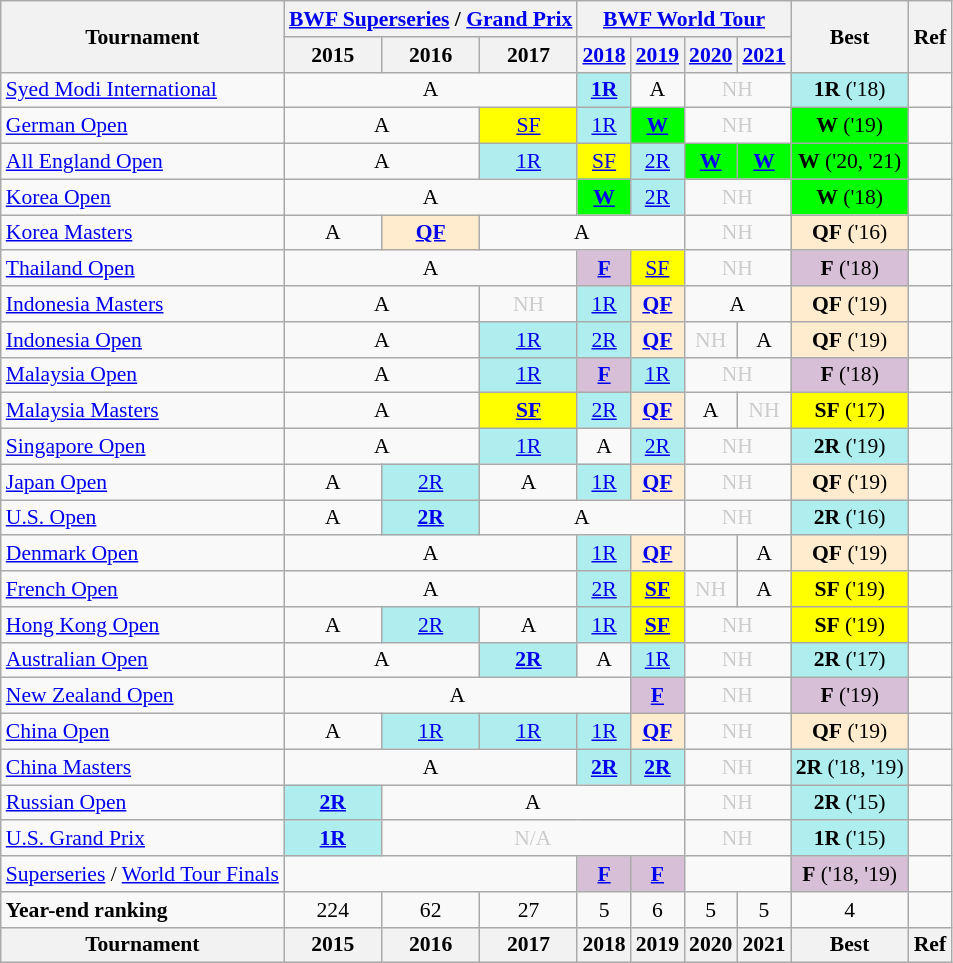<table style='font-size: 90%; text-align:center;' class='wikitable'>
<tr>
<th rowspan="2">Tournament</th>
<th colspan="3"><a href='#'>BWF Superseries</a> / <a href='#'>Grand Prix</a></th>
<th colspan="4"><a href='#'>BWF World Tour</a></th>
<th rowspan="2">Best</th>
<th rowspan="2">Ref</th>
</tr>
<tr>
<th>2015</th>
<th>2016</th>
<th>2017</th>
<th><a href='#'>2018</a></th>
<th><a href='#'>2019</a></th>
<th><a href='#'>2020</a></th>
<th><a href='#'>2021</a></th>
</tr>
<tr>
<td align=left><a href='#'>Syed Modi International</a></td>
<td colspan="3">A</td>
<td bgcolor=AFEEEE><a href='#'><strong>1R</strong></a></td>
<td>A</td>
<td colspan="2" style=color:#ccc>NH</td>
<td bgcolor=AFEEEE><strong>1R</strong> ('18)</td>
<td></td>
</tr>
<tr>
<td align=left><a href='#'>German Open</a></td>
<td colspan="2">A</td>
<td bgcolor=FFFF00><a href='#'>SF</a></td>
<td bgcolor=AFEEEE><a href='#'>1R</a></td>
<td bgcolor=00FF00><strong><a href='#'>W</a></strong></td>
<td colspan="2" style=color:#ccc>NH</td>
<td bgcolor=00FF00><strong>W</strong> ('19)</td>
<td></td>
</tr>
<tr>
<td align=left><a href='#'>All England Open</a></td>
<td colspan="2">A</td>
<td bgcolor=AFEEEE><a href='#'>1R</a></td>
<td bgcolor=FFFF00><a href='#'>SF</a></td>
<td bgcolor=AFEEEE><a href='#'>2R</a></td>
<td bgcolor=00FF00><a href='#'><strong>W</strong></a></td>
<td bgcolor=00FF00><a href='#'><strong>W</strong></a></td>
<td bgcolor=00FF00><strong>W</strong> ('20, '21)</td>
<td></td>
</tr>
<tr>
<td align=left><a href='#'>Korea Open</a></td>
<td colspan="3">A</td>
<td bgcolor=00FF00><a href='#'><strong>W</strong></a></td>
<td bgcolor=AFEEEE><a href='#'>2R</a></td>
<td colspan="2" style=color:#ccc>NH</td>
<td bgcolor=00FF00><strong>W</strong> ('18)</td>
<td></td>
</tr>
<tr>
<td align=left><a href='#'>Korea Masters</a></td>
<td>A</td>
<td bgcolor=FFEBCD><a href='#'><strong>QF</strong></a></td>
<td colspan="3">A</td>
<td colspan="2" style=color:#ccc>NH</td>
<td bgcolor=FFEBCD><strong>QF</strong> ('16)</td>
<td></td>
</tr>
<tr>
<td align=left><a href='#'>Thailand Open</a></td>
<td colspan="3">A</td>
<td bgcolor=D8BFD8><a href='#'><strong>F</strong></a></td>
<td bgcolor=FFFF00><a href='#'>SF</a></td>
<td colspan="2" style=color:#ccc>NH</td>
<td bgcolor=D8BFD8><strong>F</strong> ('18)</td>
<td></td>
</tr>
<tr>
<td align=left><a href='#'>Indonesia Masters</a></td>
<td colspan="2">A</td>
<td style=color:#ccc>NH</td>
<td bgcolor=AFEEEE><a href='#'>1R</a></td>
<td bgcolor=FFEBCD><a href='#'><strong>QF</strong></a></td>
<td colspan="2">A</td>
<td bgcolor=FFEBCD><strong>QF</strong> ('19)</td>
<td></td>
</tr>
<tr>
<td align=left><a href='#'>Indonesia Open</a></td>
<td colspan="2">A</td>
<td bgcolor=AFEEEE><a href='#'>1R</a></td>
<td bgcolor=AFEEEE><a href='#'>2R</a></td>
<td bgcolor=FFEBCD><a href='#'><strong>QF</strong></a></td>
<td style=color:#ccc>NH</td>
<td>A</td>
<td bgcolor=FFEBCD><strong>QF</strong> ('19)</td>
<td></td>
</tr>
<tr>
<td align=left><a href='#'>Malaysia Open</a></td>
<td colspan="2">A</td>
<td bgcolor=AFEEEE><a href='#'>1R</a></td>
<td bgcolor=D8BFD8><a href='#'><strong>F</strong></a></td>
<td bgcolor=AFEEEE><a href='#'>1R</a></td>
<td colspan="2" style=color:#ccc>NH</td>
<td bgcolor=D8BFD8><strong>F</strong> ('18)</td>
<td></td>
</tr>
<tr>
<td align=left><a href='#'>Malaysia Masters</a></td>
<td colspan="2">A</td>
<td bgcolor=FFFF00><a href='#'><strong>SF</strong></a></td>
<td bgcolor=AFEEEE><a href='#'>2R</a></td>
<td bgcolor=FFEBCD><a href='#'><strong>QF</strong></a></td>
<td>A</td>
<td style=color:#ccc>NH</td>
<td bgcolor=FFFF00><strong>SF</strong> ('17)</td>
<td></td>
</tr>
<tr>
<td align=left><a href='#'>Singapore Open</a></td>
<td colspan="2">A</td>
<td bgcolor=AFEEEE><a href='#'>1R</a></td>
<td>A</td>
<td bgcolor=AFEEEE><a href='#'>2R</a></td>
<td colspan="2" style=color:#ccc>NH</td>
<td bgcolor=AFEEEE><strong>2R</strong> ('19)</td>
<td></td>
</tr>
<tr>
<td align=left><a href='#'>Japan Open</a></td>
<td>A</td>
<td bgcolor=AFEEEE><a href='#'>2R</a></td>
<td>A</td>
<td bgcolor=AFEEEE><a href='#'>1R</a></td>
<td bgcolor=FFEBCD><a href='#'><strong>QF</strong></a></td>
<td colspan="2" style=color:#ccc>NH</td>
<td bgcolor=FFEBCD><strong>QF</strong> ('19)</td>
<td></td>
</tr>
<tr>
<td align=left><a href='#'>U.S. Open</a></td>
<td>A</td>
<td bgcolor=AFEEEE><a href='#'><strong>2R</strong></a></td>
<td colspan="3">A</td>
<td colspan="2" style=color:#ccc>NH</td>
<td bgcolor=AFEEEE><strong>2R</strong> ('16)</td>
<td></td>
</tr>
<tr>
<td align=left><a href='#'>Denmark Open</a></td>
<td colspan="3">A</td>
<td bgcolor=AFEEEE><a href='#'>1R</a></td>
<td bgcolor=FFEBCD><a href='#'><strong>QF</strong></a></td>
<td><a href='#'></a></td>
<td>A</td>
<td bgcolor=FFEBCD><strong>QF</strong> ('19)</td>
<td></td>
</tr>
<tr>
<td align=left><a href='#'>French Open</a></td>
<td colspan="3">A</td>
<td bgcolor=AFEEEE><a href='#'>2R</a></td>
<td bgcolor=FFFF00><a href='#'><strong>SF</strong></a></td>
<td style=color:#ccc>NH</td>
<td>A</td>
<td bgcolor=FFFF00><strong>SF</strong> ('19)</td>
<td></td>
</tr>
<tr>
<td align=left><a href='#'>Hong Kong Open</a></td>
<td>A</td>
<td bgcolor=AFEEEE><a href='#'>2R</a></td>
<td>A</td>
<td bgcolor=AFEEEE><a href='#'>1R</a></td>
<td bgcolor=FFFF00><a href='#'><strong>SF</strong></a></td>
<td colspan="2" style=color:#ccc>NH</td>
<td bgcolor=FFFF00><strong>SF</strong> ('19)</td>
<td></td>
</tr>
<tr>
<td align=left><a href='#'>Australian Open</a></td>
<td colspan="2">A</td>
<td bgcolor=AFEEEE><a href='#'><strong>2R</strong></a></td>
<td>A</td>
<td bgcolor=AFEEEE><a href='#'>1R</a></td>
<td colspan="2" style=color:#ccc>NH</td>
<td bgcolor=AFEEEE><strong>2R</strong> ('17)</td>
<td></td>
</tr>
<tr>
<td align=left><a href='#'>New Zealand Open</a></td>
<td colspan="4">A</td>
<td bgcolor=D8BFD8><a href='#'><strong>F</strong></a></td>
<td colspan="2" style=color:#ccc>NH</td>
<td bgcolor=D8BFD8><strong>F</strong> ('19)</td>
<td></td>
</tr>
<tr>
<td align=left><a href='#'>China Open</a></td>
<td>A</td>
<td bgcolor=AFEEEE><a href='#'>1R</a></td>
<td bgcolor=AFEEEE><a href='#'>1R</a></td>
<td bgcolor=AFEEEE><a href='#'>1R</a></td>
<td bgcolor=FFEBCD><a href='#'><strong>QF</strong></a></td>
<td colspan="2" style=color:#ccc>NH</td>
<td bgcolor=FFEBCD><strong>QF</strong> ('19)</td>
<td></td>
</tr>
<tr>
<td align=left><a href='#'>China Masters</a></td>
<td colspan="3">A</td>
<td bgcolor=AFEEEE><a href='#'><strong>2R</strong></a></td>
<td bgcolor=AFEEEE><a href='#'><strong>2R</strong></a></td>
<td colspan="2" style=color:#ccc>NH</td>
<td bgcolor=AFEEEE><strong>2R</strong> ('18, '19)</td>
<td></td>
</tr>
<tr>
<td align=left><a href='#'>Russian Open</a></td>
<td bgcolor=AFEEEE><a href='#'><strong>2R</strong></a></td>
<td colspan="4">A</td>
<td colspan="2" style=color:#ccc>NH</td>
<td bgcolor=AFEEEE><strong>2R</strong> ('15)</td>
<td></td>
</tr>
<tr>
<td align=left><a href='#'>U.S. Grand Prix</a></td>
<td bgcolor=AFEEEE><a href='#'><strong>1R</strong></a></td>
<td colspan="4" style=color:#ccc>N/A</td>
<td colspan="2" style=color:#ccc>NH</td>
<td bgcolor=AFEEEE><strong>1R</strong> ('15)</td>
<td></td>
</tr>
<tr>
<td align=left><a href='#'>Superseries</a> / <a href='#'>World Tour Finals</a></td>
<td colspan="3"></td>
<td bgcolor=D8BFD8><a href='#'><strong>F</strong></a></td>
<td bgcolor=D8BFD8><a href='#'><strong>F</strong></a></td>
<td colspan="2"></td>
<td bgcolor=D8BFD8><strong>F</strong> ('18, '19)</td>
<td></td>
</tr>
<tr>
<td align=left><strong>Year-end ranking</strong></td>
<td>224</td>
<td>62</td>
<td>27</td>
<td>5</td>
<td>6</td>
<td>5</td>
<td>5</td>
<td>4</td>
<td></td>
</tr>
<tr>
<th>Tournament</th>
<th>2015</th>
<th>2016</th>
<th>2017</th>
<th>2018</th>
<th>2019</th>
<th>2020</th>
<th>2021</th>
<th>Best</th>
<th>Ref</th>
</tr>
</table>
